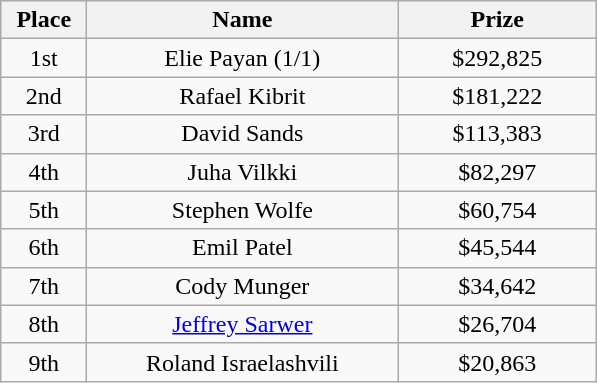<table class="wikitable">
<tr>
<th width="50">Place</th>
<th width="200">Name</th>
<th width="125">Prize</th>
</tr>
<tr>
<td align = "center">1st</td>
<td align = "center">Elie Payan (1/1)</td>
<td align = "center">$292,825</td>
</tr>
<tr>
<td align = "center">2nd</td>
<td align = "center">Rafael Kibrit</td>
<td align = "center">$181,222</td>
</tr>
<tr>
<td align = "center">3rd</td>
<td align = "center">David Sands</td>
<td align = "center">$113,383</td>
</tr>
<tr>
<td align = "center">4th</td>
<td align = "center">Juha Vilkki</td>
<td align = "center">$82,297</td>
</tr>
<tr>
<td align = "center">5th</td>
<td align = "center">Stephen Wolfe</td>
<td align = "center">$60,754</td>
</tr>
<tr>
<td align = "center">6th</td>
<td align = "center">Emil Patel</td>
<td align = "center">$45,544</td>
</tr>
<tr>
<td align = "center">7th</td>
<td align = "center">Cody Munger</td>
<td align = "center">$34,642</td>
</tr>
<tr>
<td align = "center">8th</td>
<td align = "center"><a href='#'>Jeffrey Sarwer</a></td>
<td align = "center">$26,704</td>
</tr>
<tr>
<td align = "center">9th</td>
<td align = "center">Roland Israelashvili</td>
<td align = "center">$20,863</td>
</tr>
</table>
